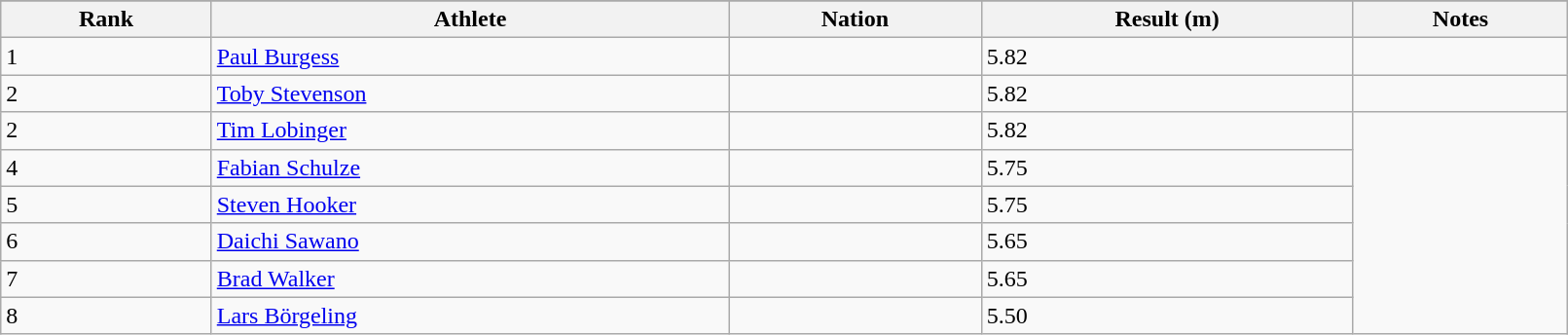<table class="wikitable" width=85%>
<tr>
</tr>
<tr>
<th>Rank</th>
<th>Athlete</th>
<th>Nation</th>
<th>Result (m)</th>
<th>Notes</th>
</tr>
<tr>
<td>1</td>
<td><a href='#'>Paul Burgess</a></td>
<td></td>
<td>5.82</td>
</tr>
<tr>
<td>2</td>
<td><a href='#'>Toby Stevenson</a></td>
<td></td>
<td>5.82</td>
<td></td>
</tr>
<tr>
<td>2</td>
<td><a href='#'>Tim Lobinger</a></td>
<td></td>
<td>5.82</td>
</tr>
<tr>
<td>4</td>
<td><a href='#'>Fabian Schulze</a></td>
<td></td>
<td>5.75</td>
</tr>
<tr>
<td>5</td>
<td><a href='#'>Steven Hooker</a></td>
<td></td>
<td>5.75</td>
</tr>
<tr>
<td>6</td>
<td><a href='#'>Daichi Sawano</a></td>
<td></td>
<td>5.65</td>
</tr>
<tr>
<td>7</td>
<td><a href='#'>Brad Walker</a></td>
<td></td>
<td>5.65</td>
</tr>
<tr>
<td>8</td>
<td><a href='#'>Lars Börgeling</a></td>
<td></td>
<td>5.50</td>
</tr>
</table>
